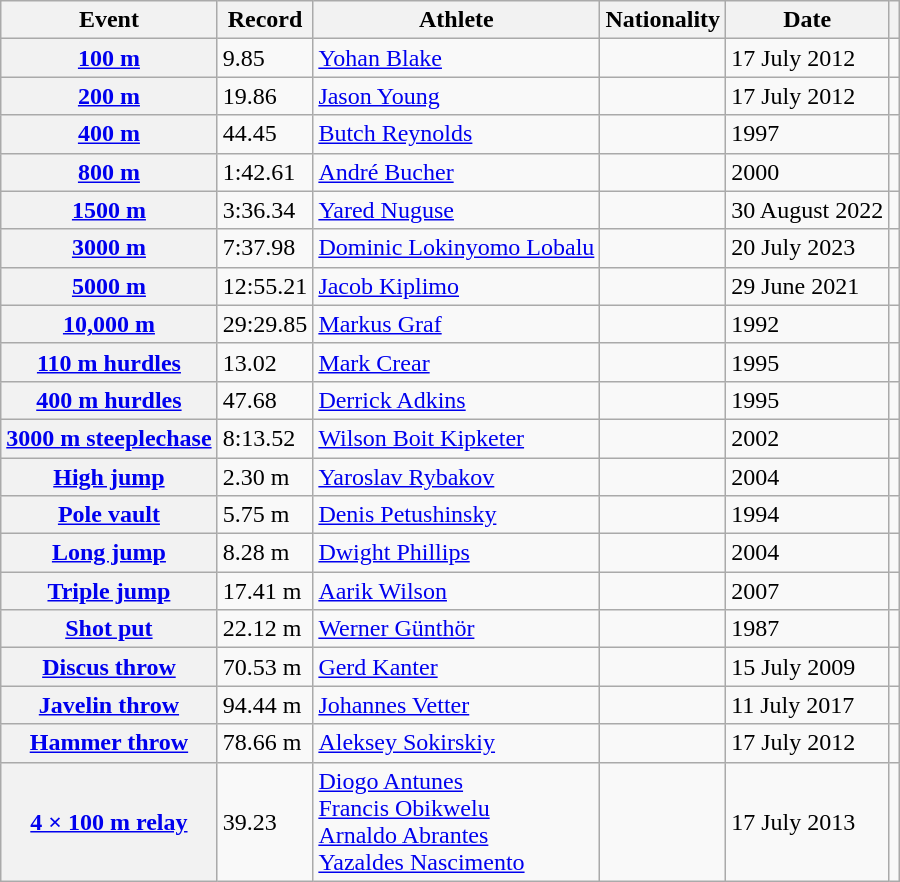<table class="wikitable plainrowheaders sticky-header">
<tr>
<th scope="col">Event</th>
<th scope="col">Record</th>
<th scope="col">Athlete</th>
<th scope="col">Nationality</th>
<th scope="col">Date</th>
<th scope="col"></th>
</tr>
<tr>
<th scope="row"><a href='#'>100 m</a></th>
<td>9.85 </td>
<td><a href='#'>Yohan Blake</a></td>
<td></td>
<td>17 July 2012</td>
<td></td>
</tr>
<tr>
<th scope="row"><a href='#'>200 m</a></th>
<td>19.86 </td>
<td><a href='#'>Jason Young</a></td>
<td></td>
<td>17 July 2012</td>
<td></td>
</tr>
<tr>
<th scope="row"><a href='#'>400 m</a></th>
<td>44.45</td>
<td><a href='#'>Butch Reynolds</a></td>
<td></td>
<td>1997</td>
<td></td>
</tr>
<tr>
<th scope="row"><a href='#'>800 m</a></th>
<td>1:42.61</td>
<td><a href='#'>André Bucher</a></td>
<td></td>
<td>2000</td>
<td></td>
</tr>
<tr>
<th scope="row"><a href='#'>1500 m</a></th>
<td>3:36.34</td>
<td><a href='#'>Yared Nuguse</a></td>
<td></td>
<td>30 August 2022</td>
<td></td>
</tr>
<tr>
<th scope="row"><a href='#'>3000 m</a></th>
<td>7:37.98</td>
<td><a href='#'>Dominic Lokinyomo Lobalu</a></td>
<td></td>
<td>20 July 2023</td>
<td></td>
</tr>
<tr>
<th scope="row"><a href='#'>5000 m</a></th>
<td>12:55.21</td>
<td><a href='#'>Jacob Kiplimo</a></td>
<td></td>
<td>29 June 2021</td>
<td></td>
</tr>
<tr>
<th scope="row"><a href='#'>10,000 m</a></th>
<td>29:29.85</td>
<td><a href='#'>Markus Graf</a></td>
<td></td>
<td>1992</td>
<td></td>
</tr>
<tr>
<th scope="row"><a href='#'>110 m hurdles</a></th>
<td>13.02 </td>
<td><a href='#'>Mark Crear</a></td>
<td></td>
<td>1995</td>
<td></td>
</tr>
<tr>
<th scope="row"><a href='#'>400 m hurdles</a></th>
<td>47.68</td>
<td><a href='#'>Derrick Adkins</a></td>
<td></td>
<td>1995</td>
<td></td>
</tr>
<tr>
<th scope="row"><a href='#'>3000 m steeplechase</a></th>
<td>8:13.52</td>
<td><a href='#'>Wilson Boit Kipketer</a></td>
<td></td>
<td>2002</td>
<td></td>
</tr>
<tr>
<th scope="row"><a href='#'>High jump</a></th>
<td>2.30 m</td>
<td><a href='#'>Yaroslav Rybakov</a></td>
<td></td>
<td>2004</td>
<td></td>
</tr>
<tr>
<th scope="row"><a href='#'>Pole vault</a></th>
<td>5.75 m</td>
<td><a href='#'>Denis Petushinsky</a></td>
<td></td>
<td>1994</td>
<td></td>
</tr>
<tr>
<th scope="row"><a href='#'>Long jump</a></th>
<td>8.28 m </td>
<td><a href='#'>Dwight Phillips</a></td>
<td></td>
<td>2004</td>
<td></td>
</tr>
<tr>
<th scope="row"><a href='#'>Triple jump</a></th>
<td>17.41 m </td>
<td><a href='#'>Aarik Wilson</a></td>
<td></td>
<td>2007</td>
<td></td>
</tr>
<tr>
<th scope="row"><a href='#'>Shot put</a></th>
<td>22.12 m</td>
<td><a href='#'>Werner Günthör</a></td>
<td></td>
<td>1987</td>
<td></td>
</tr>
<tr>
<th scope="row"><a href='#'>Discus throw</a></th>
<td>70.53 m</td>
<td><a href='#'>Gerd Kanter</a></td>
<td></td>
<td>15 July 2009</td>
<td></td>
</tr>
<tr>
<th scope="row"><a href='#'>Javelin throw</a></th>
<td>94.44 m</td>
<td><a href='#'>Johannes Vetter</a></td>
<td></td>
<td>11 July 2017</td>
<td></td>
</tr>
<tr>
<th scope="row"><a href='#'>Hammer throw</a></th>
<td>78.66 m</td>
<td><a href='#'>Aleksey Sokirskiy</a></td>
<td></td>
<td>17 July 2012</td>
<td></td>
</tr>
<tr>
<th scope="row"><a href='#'>4 × 100 m relay</a></th>
<td>39.23</td>
<td><a href='#'>Diogo Antunes</a><br><a href='#'>Francis Obikwelu</a><br><a href='#'>Arnaldo Abrantes</a><br><a href='#'>Yazaldes Nascimento</a></td>
<td></td>
<td>17 July 2013</td>
<td></td>
</tr>
</table>
